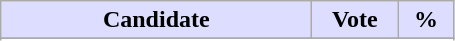<table class="wikitable">
<tr>
<th style="background:#ddf; width:200px;">Candidate</th>
<th style="background:#ddf; width:50px;">Vote</th>
<th style="background:#ddf; width:30px;">%</th>
</tr>
<tr>
</tr>
<tr>
</tr>
</table>
